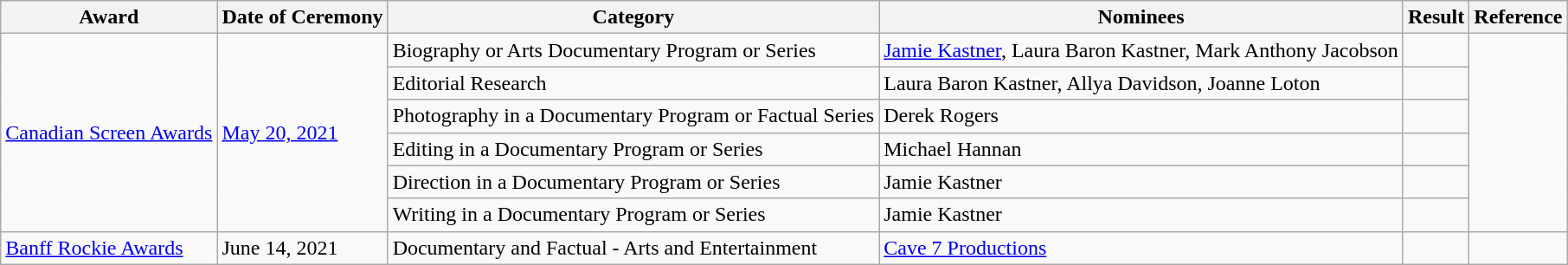<table class="wikitable">
<tr>
<th>Award</th>
<th>Date of Ceremony</th>
<th>Category</th>
<th>Nominees</th>
<th>Result</th>
<th>Reference</th>
</tr>
<tr>
<td rowspan="6"><a href='#'>Canadian Screen Awards</a></td>
<td rowspan="6"><a href='#'>May 20, 2021</a></td>
<td>Biography or Arts Documentary Program or Series</td>
<td><a href='#'>Jamie Kastner</a>, Laura Baron Kastner, Mark Anthony Jacobson</td>
<td></td>
<td rowspan=6></td>
</tr>
<tr>
<td>Editorial Research</td>
<td>Laura Baron Kastner, Allya Davidson, Joanne Loton</td>
<td></td>
</tr>
<tr>
<td>Photography in a Documentary Program or Factual Series</td>
<td>Derek Rogers</td>
<td></td>
</tr>
<tr>
<td>Editing in a Documentary Program or Series</td>
<td>Michael Hannan</td>
<td></td>
</tr>
<tr>
<td>Direction in a Documentary Program or Series</td>
<td>Jamie Kastner</td>
<td></td>
</tr>
<tr>
<td>Writing in a Documentary Program or Series</td>
<td>Jamie Kastner</td>
<td></td>
</tr>
<tr>
<td><a href='#'>Banff Rockie Awards</a></td>
<td>June 14, 2021</td>
<td>Documentary and Factual - Arts and Entertainment</td>
<td><a href='#'>Cave 7 Productions</a></td>
<td></td>
<td></td>
</tr>
</table>
